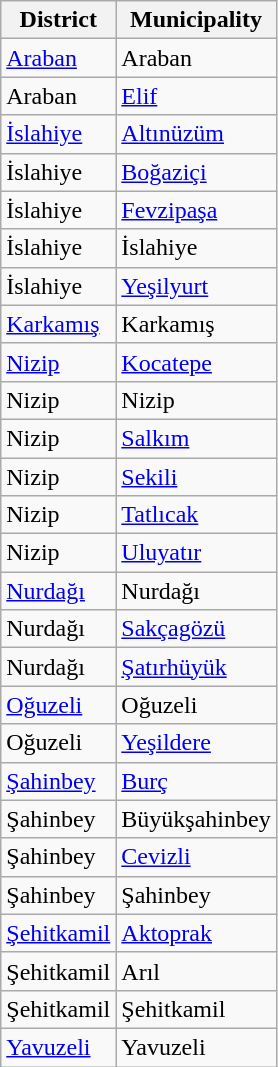<table class="sortable wikitable">
<tr>
<th>District</th>
<th>Municipality</th>
</tr>
<tr>
<td><a href='#'>Araban</a></td>
<td>Araban</td>
</tr>
<tr>
<td>Araban</td>
<td><a href='#'>Elif</a></td>
</tr>
<tr>
<td><a href='#'>İslahiye</a></td>
<td><a href='#'>Altınüzüm</a></td>
</tr>
<tr>
<td>İslahiye</td>
<td><a href='#'>Boğaziçi</a></td>
</tr>
<tr>
<td>İslahiye</td>
<td><a href='#'>Fevzipaşa</a></td>
</tr>
<tr>
<td>İslahiye</td>
<td>İslahiye</td>
</tr>
<tr>
<td>İslahiye</td>
<td><a href='#'>Yeşilyurt</a></td>
</tr>
<tr>
<td><a href='#'>Karkamış</a></td>
<td>Karkamış</td>
</tr>
<tr>
<td><a href='#'>Nizip</a></td>
<td><a href='#'>Kocatepe</a></td>
</tr>
<tr>
<td>Nizip</td>
<td>Nizip</td>
</tr>
<tr>
<td>Nizip</td>
<td><a href='#'>Salkım</a></td>
</tr>
<tr>
<td>Nizip</td>
<td><a href='#'>Sekili</a></td>
</tr>
<tr>
<td>Nizip</td>
<td><a href='#'>Tatlıcak</a></td>
</tr>
<tr>
<td>Nizip</td>
<td><a href='#'>Uluyatır</a></td>
</tr>
<tr>
<td><a href='#'>Nurdağı</a></td>
<td>Nurdağı</td>
</tr>
<tr>
<td>Nurdağı</td>
<td><a href='#'>Sakçagözü</a></td>
</tr>
<tr>
<td>Nurdağı</td>
<td><a href='#'>Şatırhüyük</a></td>
</tr>
<tr>
<td><a href='#'>Oğuzeli</a></td>
<td>Oğuzeli</td>
</tr>
<tr>
<td>Oğuzeli</td>
<td><a href='#'>Yeşildere</a></td>
</tr>
<tr>
<td><a href='#'>Şahinbey</a></td>
<td><a href='#'>Burç</a></td>
</tr>
<tr>
<td>Şahinbey</td>
<td>Büyükşahinbey</td>
</tr>
<tr>
<td>Şahinbey</td>
<td><a href='#'>Cevizli</a></td>
</tr>
<tr>
<td>Şahinbey</td>
<td>Şahinbey</td>
</tr>
<tr>
<td><a href='#'>Şehitkamil</a></td>
<td><a href='#'>Aktoprak</a></td>
</tr>
<tr>
<td>Şehitkamil</td>
<td>Arıl</td>
</tr>
<tr>
<td>Şehitkamil</td>
<td>Şehitkamil</td>
</tr>
<tr>
<td><a href='#'>Yavuzeli</a></td>
<td>Yavuzeli</td>
</tr>
</table>
